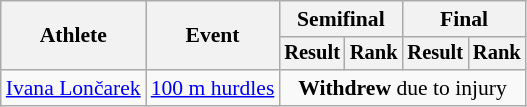<table class="wikitable" style="font-size:90%">
<tr>
<th rowspan="2">Athlete</th>
<th rowspan="2">Event</th>
<th colspan="2">Semifinal</th>
<th colspan="2">Final</th>
</tr>
<tr style="font-size:95%">
<th>Result</th>
<th>Rank</th>
<th>Result</th>
<th>Rank</th>
</tr>
<tr align=center>
<td align=left><a href='#'>Ivana Lončarek</a></td>
<td align=left><a href='#'>100 m hurdles</a></td>
<td colspan=4><strong>Withdrew</strong> due to injury</td>
</tr>
</table>
